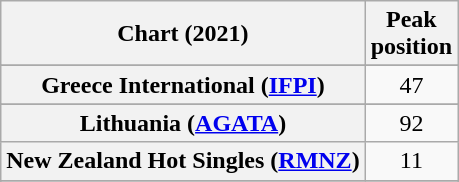<table class="wikitable sortable plainrowheaders" style="text-align:center">
<tr>
<th scope="col">Chart (2021)</th>
<th scope="col">Peak<br>position</th>
</tr>
<tr>
</tr>
<tr>
</tr>
<tr>
</tr>
<tr>
<th scope="row">Greece International (<a href='#'>IFPI</a>)</th>
<td>47</td>
</tr>
<tr>
</tr>
<tr>
<th scope="row">Lithuania (<a href='#'>AGATA</a>)</th>
<td>92</td>
</tr>
<tr>
<th scope="row">New Zealand Hot Singles (<a href='#'>RMNZ</a>)</th>
<td>11</td>
</tr>
<tr>
</tr>
<tr>
</tr>
<tr>
</tr>
<tr>
</tr>
<tr>
</tr>
<tr>
</tr>
<tr>
</tr>
</table>
